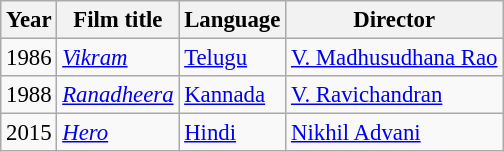<table class="wikitable" style="font-size:95%;">
<tr>
<th>Year</th>
<th>Film title</th>
<th>Language</th>
<th>Director</th>
</tr>
<tr>
<td>1986</td>
<td><em><a href='#'>Vikram</a></em></td>
<td><a href='#'>Telugu</a></td>
<td><a href='#'>V. Madhusudhana Rao</a></td>
</tr>
<tr>
<td>1988</td>
<td><em><a href='#'>Ranadheera</a></em></td>
<td><a href='#'>Kannada</a></td>
<td><a href='#'>V. Ravichandran</a></td>
</tr>
<tr>
<td>2015</td>
<td><em><a href='#'>Hero</a></em></td>
<td><a href='#'>Hindi</a></td>
<td><a href='#'>Nikhil Advani</a></td>
</tr>
</table>
